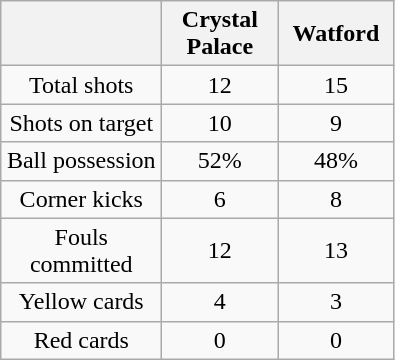<table class="wikitable" style="text-align:center">
<tr>
<th width=100></th>
<th width=70>Crystal Palace</th>
<th width=70>Watford</th>
</tr>
<tr>
<td>Total shots</td>
<td>12</td>
<td>15</td>
</tr>
<tr>
<td>Shots on target</td>
<td>10</td>
<td>9</td>
</tr>
<tr>
<td>Ball possession</td>
<td>52%</td>
<td>48%</td>
</tr>
<tr>
<td>Corner kicks</td>
<td>6</td>
<td>8</td>
</tr>
<tr>
<td>Fouls committed</td>
<td>12</td>
<td>13</td>
</tr>
<tr>
<td>Yellow cards</td>
<td>4</td>
<td>3</td>
</tr>
<tr>
<td>Red cards</td>
<td>0</td>
<td>0</td>
</tr>
</table>
